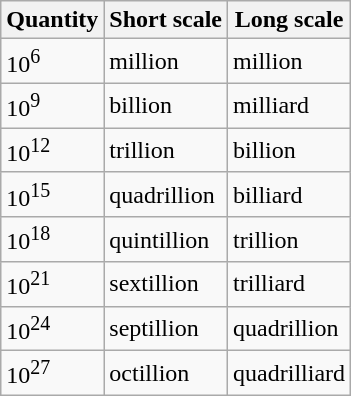<table class="wikitable">
<tr>
<th>Quantity</th>
<th>Short scale</th>
<th>Long scale</th>
</tr>
<tr>
<td>10<sup>6</sup></td>
<td>million</td>
<td>million</td>
</tr>
<tr>
<td>10<sup>9</sup></td>
<td><span>billion</span></td>
<td>milliard</td>
</tr>
<tr>
<td>10<sup>12</sup></td>
<td><span>trillion</span></td>
<td><span>billion</span></td>
</tr>
<tr>
<td>10<sup>15</sup></td>
<td><span>quadrillion</span></td>
<td>billiard</td>
</tr>
<tr>
<td>10<sup>18</sup></td>
<td>quintillion</td>
<td><span>trillion</span></td>
</tr>
<tr>
<td>10<sup>21</sup></td>
<td>sextillion</td>
<td>trilliard</td>
</tr>
<tr>
<td>10<sup>24</sup></td>
<td>septillion</td>
<td><span>quadrillion</span></td>
</tr>
<tr>
<td>10<sup>27</sup></td>
<td>octillion</td>
<td>quadrilliard</td>
</tr>
</table>
